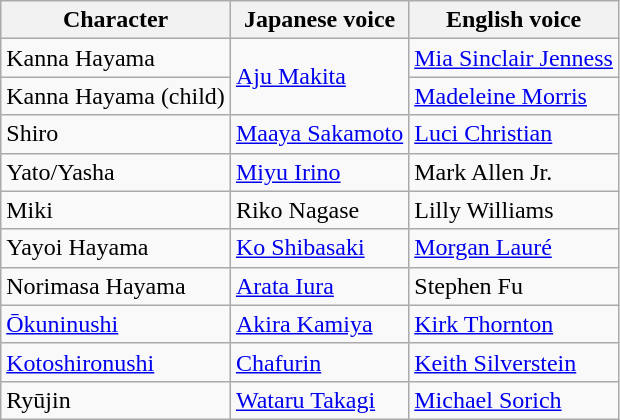<table class="wikitable">
<tr>
<th>Character</th>
<th>Japanese voice</th>
<th>English voice</th>
</tr>
<tr>
<td>Kanna Hayama</td>
<td rowspan="2"><a href='#'>Aju Makita</a></td>
<td><a href='#'>Mia Sinclair Jenness</a></td>
</tr>
<tr>
<td>Kanna Hayama (child)</td>
<td><a href='#'>Madeleine Morris</a></td>
</tr>
<tr>
<td>Shiro</td>
<td><a href='#'>Maaya Sakamoto</a></td>
<td><a href='#'>Luci Christian</a></td>
</tr>
<tr>
<td>Yato/Yasha</td>
<td><a href='#'>Miyu Irino</a></td>
<td>Mark Allen Jr.</td>
</tr>
<tr>
<td>Miki</td>
<td>Riko Nagase</td>
<td>Lilly Williams</td>
</tr>
<tr>
<td>Yayoi Hayama</td>
<td><a href='#'>Ko Shibasaki</a></td>
<td><a href='#'>Morgan Lauré</a></td>
</tr>
<tr>
<td>Norimasa Hayama</td>
<td><a href='#'>Arata Iura</a></td>
<td>Stephen Fu</td>
</tr>
<tr>
<td><a href='#'>Ōkuninushi</a></td>
<td><a href='#'>Akira Kamiya</a></td>
<td><a href='#'>Kirk Thornton</a></td>
</tr>
<tr>
<td><a href='#'>Kotoshironushi</a></td>
<td><a href='#'>Chafurin</a></td>
<td><a href='#'>Keith Silverstein</a></td>
</tr>
<tr>
<td>Ryūjin</td>
<td><a href='#'>Wataru Takagi</a></td>
<td><a href='#'>Michael Sorich</a></td>
</tr>
</table>
